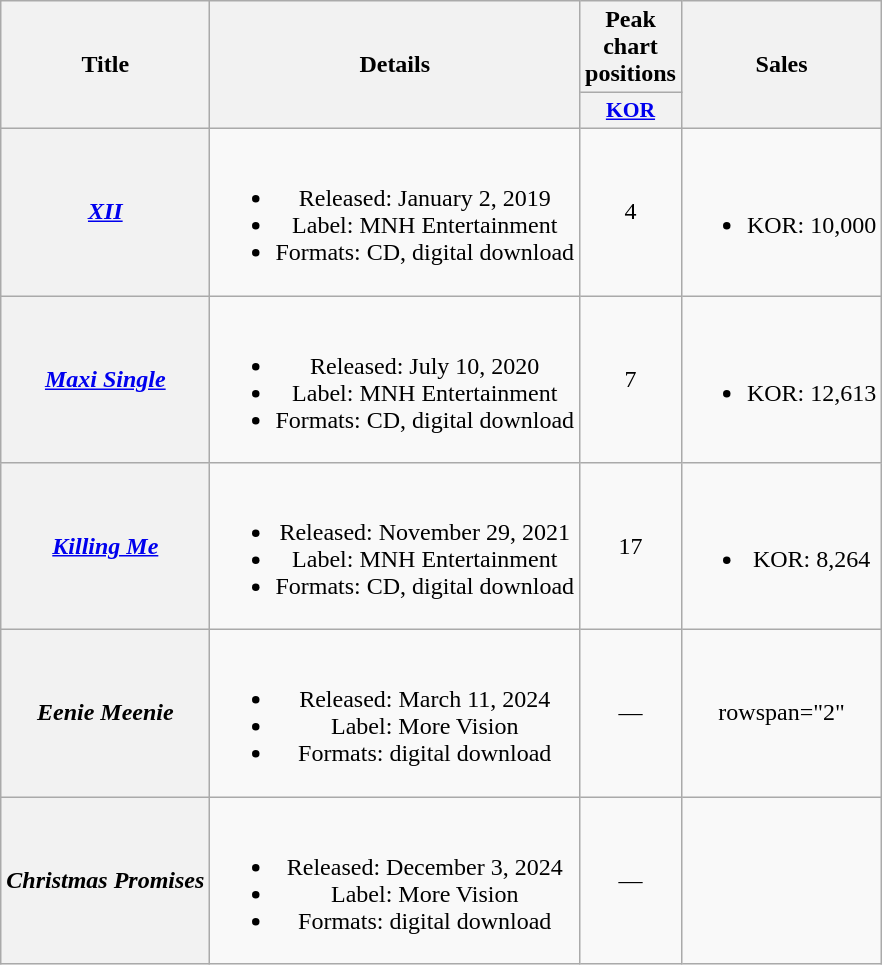<table class="wikitable plainrowheaders" style="text-align:center;">
<tr>
<th scope="col" rowspan="2">Title</th>
<th scope="col" rowspan="2">Details</th>
<th scope="col" colspan="1">Peak<br>chart<br>positions</th>
<th scope="col" rowspan="2">Sales</th>
</tr>
<tr>
<th scope="col" style="width:3em;font-size:90%;"><a href='#'>KOR</a><br></th>
</tr>
<tr>
<th scope=row><em><a href='#'>XII</a></em></th>
<td><br><ul><li>Released: January 2, 2019</li><li>Label: MNH Entertainment</li><li>Formats: CD, digital download</li></ul></td>
<td>4</td>
<td><br><ul><li>KOR: 10,000</li></ul></td>
</tr>
<tr>
<th scope=row><em><a href='#'>Maxi Single</a></em></th>
<td><br><ul><li>Released: July 10, 2020</li><li>Label: MNH Entertainment</li><li>Formats: CD, digital download</li></ul></td>
<td>7</td>
<td><br><ul><li>KOR: 12,613</li></ul></td>
</tr>
<tr>
<th scope=row><em><a href='#'>Killing Me</a></em></th>
<td><br><ul><li>Released: November 29, 2021</li><li>Label: MNH Entertainment</li><li>Formats: CD, digital download</li></ul></td>
<td>17</td>
<td><br><ul><li>KOR: 8,264</li></ul></td>
</tr>
<tr>
<th scope=row><em>Eenie Meenie</em></th>
<td><br><ul><li>Released: March 11, 2024</li><li>Label: More Vision</li><li>Formats: digital download</li></ul></td>
<td>—</td>
<td>rowspan="2" </td>
</tr>
<tr>
<th scope=row><em>Christmas Promises</em></th>
<td><br><ul><li>Released: December 3, 2024</li><li>Label: More Vision</li><li>Formats: digital download</li></ul></td>
<td>—</td>
</tr>
</table>
